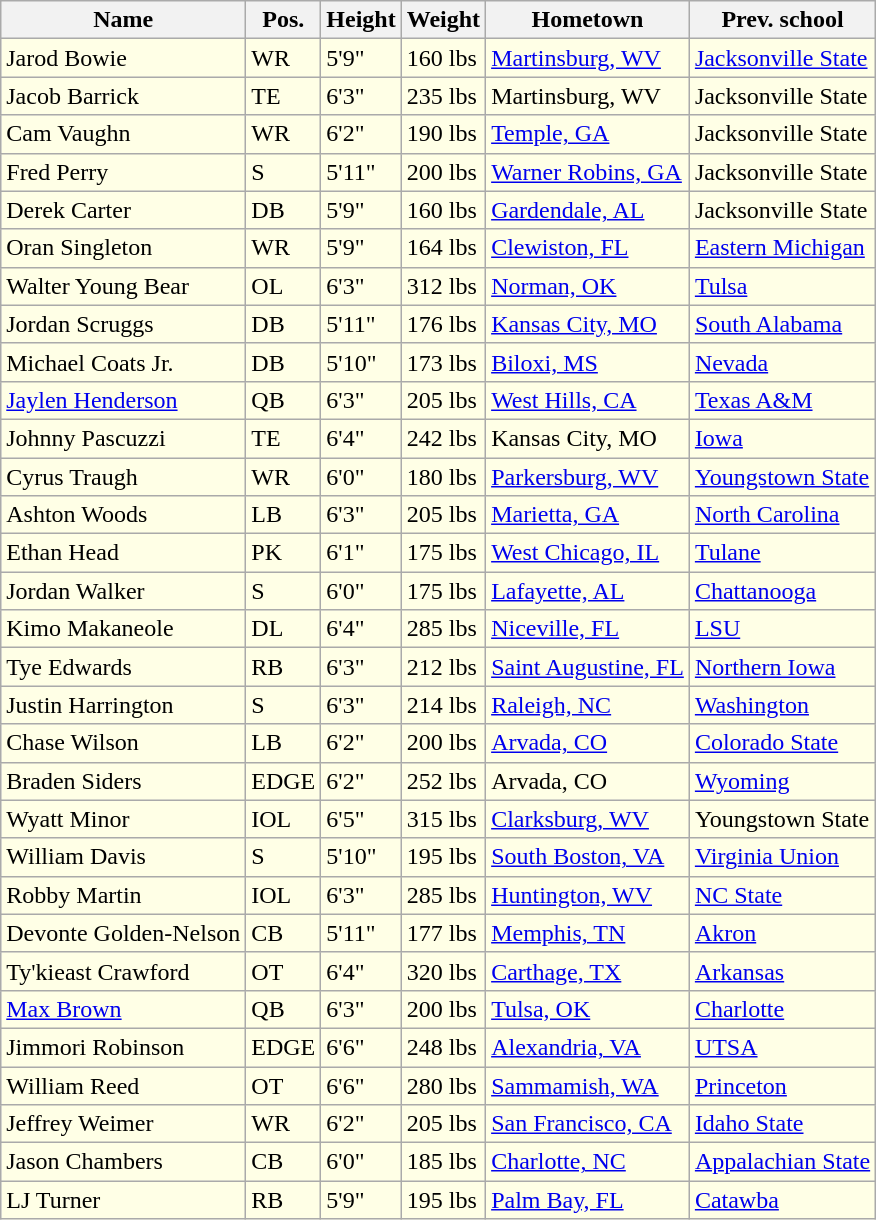<table class="wikitable sortable">
<tr>
<th>Name</th>
<th>Pos.</th>
<th>Height</th>
<th>Weight</th>
<th>Hometown</th>
<th class="unsortable">Prev. school</th>
</tr>
<tr style="background:#FFFFE6;">
<td>Jarod Bowie</td>
<td>WR</td>
<td>5'9"</td>
<td>160 lbs</td>
<td><a href='#'>Martinsburg, WV</a></td>
<td><a href='#'>Jacksonville State</a></td>
</tr>
<tr style="background:#FFFFE6;">
<td>Jacob Barrick</td>
<td>TE</td>
<td>6'3"</td>
<td>235 lbs</td>
<td>Martinsburg, WV</td>
<td>Jacksonville State</td>
</tr>
<tr style="background:#FFFFE6;">
<td>Cam Vaughn</td>
<td>WR</td>
<td>6'2"</td>
<td>190 lbs</td>
<td><a href='#'>Temple, GA</a></td>
<td>Jacksonville State</td>
</tr>
<tr style="background:#FFFFE6;">
<td>Fred Perry</td>
<td>S</td>
<td>5'11"</td>
<td>200 lbs</td>
<td><a href='#'>Warner Robins, GA</a></td>
<td>Jacksonville State</td>
</tr>
<tr style="background:#FFFFE6;">
<td>Derek Carter</td>
<td>DB</td>
<td>5'9"</td>
<td>160 lbs</td>
<td><a href='#'>Gardendale, AL</a></td>
<td>Jacksonville State</td>
</tr>
<tr style="background:#FFFFE6;">
<td>Oran Singleton</td>
<td>WR</td>
<td>5'9"</td>
<td>164 lbs</td>
<td><a href='#'>Clewiston, FL</a></td>
<td><a href='#'>Eastern Michigan</a></td>
</tr>
<tr style="background:#FFFFE6;">
<td>Walter Young Bear</td>
<td>OL</td>
<td>6'3"</td>
<td>312 lbs</td>
<td><a href='#'>Norman, OK</a></td>
<td><a href='#'>Tulsa</a></td>
</tr>
<tr style="background:#FFFFE6;">
<td>Jordan Scruggs</td>
<td>DB</td>
<td>5'11"</td>
<td>176 lbs</td>
<td><a href='#'>Kansas City, MO</a></td>
<td><a href='#'>South Alabama</a></td>
</tr>
<tr style="background:#FFFFE6;">
<td>Michael Coats Jr.</td>
<td>DB</td>
<td>5'10"</td>
<td>173 lbs</td>
<td><a href='#'>Biloxi, MS</a></td>
<td><a href='#'>Nevada</a></td>
</tr>
<tr style="background:#FFFFE6;">
<td><a href='#'>Jaylen Henderson</a></td>
<td>QB</td>
<td>6'3"</td>
<td>205 lbs</td>
<td><a href='#'>West Hills, CA</a></td>
<td><a href='#'>Texas A&M</a></td>
</tr>
<tr style="background:#FFFFE6;">
<td>Johnny Pascuzzi</td>
<td>TE</td>
<td>6'4"</td>
<td>242 lbs</td>
<td>Kansas City, MO</td>
<td><a href='#'>Iowa</a></td>
</tr>
<tr style="background:#FFFFE6;">
<td>Cyrus Traugh</td>
<td>WR</td>
<td>6'0"</td>
<td>180 lbs</td>
<td><a href='#'>Parkersburg, WV</a></td>
<td><a href='#'>Youngstown State</a></td>
</tr>
<tr style="background:#FFFFE6;">
<td>Ashton Woods</td>
<td>LB</td>
<td>6'3"</td>
<td>205 lbs</td>
<td><a href='#'>Marietta, GA</a></td>
<td><a href='#'>North Carolina</a></td>
</tr>
<tr style="background:#FFFFE6;">
<td>Ethan Head</td>
<td>PK</td>
<td>6'1"</td>
<td>175 lbs</td>
<td><a href='#'>West Chicago, IL</a></td>
<td><a href='#'>Tulane</a></td>
</tr>
<tr style="background:#FFFFE6;">
<td>Jordan Walker</td>
<td>S</td>
<td>6'0"</td>
<td>175 lbs</td>
<td><a href='#'>Lafayette, AL</a></td>
<td><a href='#'>Chattanooga</a></td>
</tr>
<tr style="background:#FFFFE6;">
<td>Kimo Makaneole</td>
<td>DL</td>
<td>6'4"</td>
<td>285 lbs</td>
<td><a href='#'>Niceville, FL</a></td>
<td><a href='#'>LSU</a></td>
</tr>
<tr style="background:#FFFFE6;">
<td>Tye Edwards</td>
<td>RB</td>
<td>6'3"</td>
<td>212 lbs</td>
<td><a href='#'>Saint Augustine, FL</a></td>
<td><a href='#'>Northern Iowa</a></td>
</tr>
<tr style="background:#FFFFE6;">
<td>Justin Harrington</td>
<td>S</td>
<td>6'3"</td>
<td>214 lbs</td>
<td><a href='#'>Raleigh, NC</a></td>
<td><a href='#'>Washington</a></td>
</tr>
<tr style="background:#FFFFE6;">
<td>Chase Wilson</td>
<td>LB</td>
<td>6'2"</td>
<td>200 lbs</td>
<td><a href='#'>Arvada, CO</a></td>
<td><a href='#'>Colorado State</a></td>
</tr>
<tr style="background:#FFFFE6;">
<td>Braden Siders</td>
<td>EDGE</td>
<td>6'2"</td>
<td>252 lbs</td>
<td>Arvada, CO</td>
<td><a href='#'>Wyoming</a></td>
</tr>
<tr style="background:#FFFFE6;">
<td>Wyatt Minor</td>
<td>IOL</td>
<td>6'5"</td>
<td>315 lbs</td>
<td><a href='#'>Clarksburg, WV</a></td>
<td>Youngstown State</td>
</tr>
<tr style="background:#FFFFE6;">
<td>William Davis</td>
<td>S</td>
<td>5'10"</td>
<td>195 lbs</td>
<td><a href='#'>South Boston, VA</a></td>
<td><a href='#'>Virginia Union</a></td>
</tr>
<tr style="background:#FFFFE6;">
<td>Robby Martin</td>
<td>IOL</td>
<td>6'3"</td>
<td>285 lbs</td>
<td><a href='#'>Huntington, WV</a></td>
<td><a href='#'>NC State</a></td>
</tr>
<tr style="background:#FFFFE6;">
<td>Devonte Golden-Nelson</td>
<td>CB</td>
<td>5'11"</td>
<td>177 lbs</td>
<td><a href='#'>Memphis, TN</a></td>
<td><a href='#'>Akron</a></td>
</tr>
<tr style="background:#FFFFE6;">
<td>Ty'kieast Crawford</td>
<td>OT</td>
<td>6'4"</td>
<td>320 lbs</td>
<td><a href='#'>Carthage, TX</a></td>
<td><a href='#'>Arkansas</a></td>
</tr>
<tr style="background:#FFFFE6;">
<td><a href='#'>Max Brown</a></td>
<td>QB</td>
<td>6'3"</td>
<td>200 lbs</td>
<td><a href='#'>Tulsa, OK</a></td>
<td><a href='#'>Charlotte</a></td>
</tr>
<tr style="background:#FFFFE6;">
<td>Jimmori Robinson</td>
<td>EDGE</td>
<td>6'6"</td>
<td>248 lbs</td>
<td><a href='#'>Alexandria, VA</a></td>
<td><a href='#'>UTSA</a></td>
</tr>
<tr style="background:#FFFFE6;">
<td>William Reed</td>
<td>OT</td>
<td>6'6"</td>
<td>280 lbs</td>
<td><a href='#'>Sammamish, WA</a></td>
<td><a href='#'>Princeton</a></td>
</tr>
<tr style="background:#FFFFE6;">
<td>Jeffrey Weimer</td>
<td>WR</td>
<td>6'2"</td>
<td>205 lbs</td>
<td><a href='#'>San Francisco, CA</a></td>
<td><a href='#'>Idaho State</a></td>
</tr>
<tr style="background:#FFFFE6;">
<td>Jason Chambers</td>
<td>CB</td>
<td>6'0"</td>
<td>185 lbs</td>
<td><a href='#'>Charlotte, NC</a></td>
<td><a href='#'>Appalachian State</a></td>
</tr>
<tr style="background:#FFFFE6;">
<td>LJ Turner</td>
<td>RB</td>
<td>5'9"</td>
<td>195 lbs</td>
<td><a href='#'>Palm Bay, FL</a></td>
<td><a href='#'>Catawba</a></td>
</tr>
</table>
